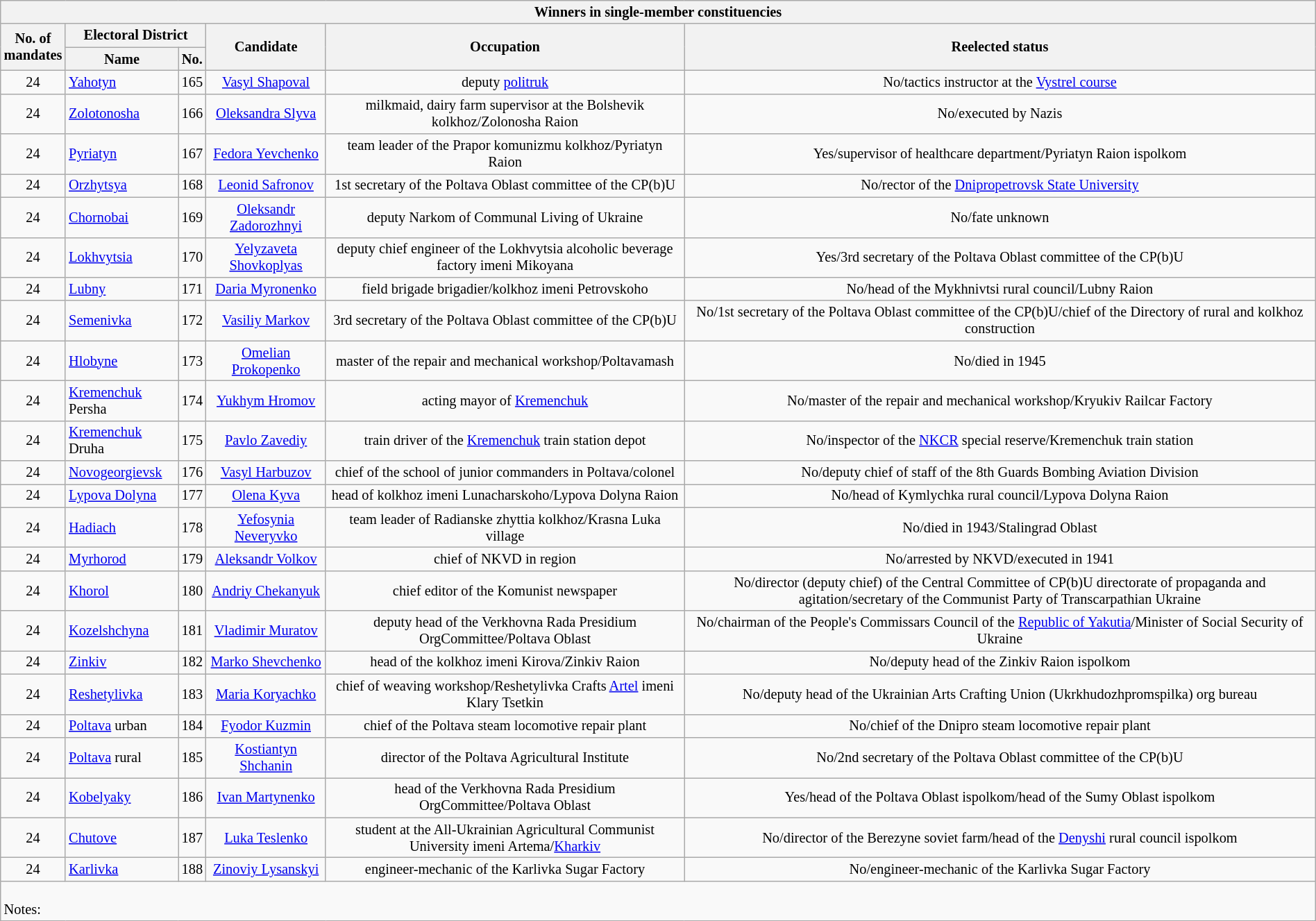<table class="wikitable collapsible collapsed" style="width:100%; font-size:85%">
<tr>
<th colspan=6>Winners in single-member constituencies</th>
</tr>
<tr>
<th rowspan=2 width=50>No. of mandates</th>
<th colspan=2>Electoral District</th>
<th rowspan=2>Candidate</th>
<th rowspan=2>Occupation</th>
<th rowspan=2>Reelected status</th>
</tr>
<tr>
<th>Name</th>
<th>No.</th>
</tr>
<tr>
<td style="text-align: center">24</td>
<td><a href='#'>Yahotyn</a></td>
<td style="text-align: center">165</td>
<td style="text-align: center"><a href='#'>Vasyl Shapoval</a></td>
<td style="text-align: center">deputy <a href='#'>politruk</a></td>
<td style="text-align: center">No/tactics instructor at the <a href='#'>Vystrel course</a></td>
</tr>
<tr>
<td style="text-align: center">24</td>
<td><a href='#'>Zolotonosha</a></td>
<td style="text-align: center">166</td>
<td style="text-align: center"><a href='#'>Oleksandra Slyva</a></td>
<td style="text-align: center">milkmaid, dairy farm supervisor at the Bolshevik kolkhoz/Zolonosha Raion</td>
<td style="text-align: center">No/executed by Nazis</td>
</tr>
<tr>
<td style="text-align: center">24</td>
<td><a href='#'>Pyriatyn</a></td>
<td style="text-align: center">167</td>
<td style="text-align: center"><a href='#'>Fedora Yevchenko</a></td>
<td style="text-align: center">team leader of the Prapor komunizmu kolkhoz/Pyriatyn Raion</td>
<td style="text-align: center">Yes/supervisor of healthcare department/Pyriatyn Raion ispolkom</td>
</tr>
<tr>
<td style="text-align: center">24</td>
<td><a href='#'>Orzhytsya</a></td>
<td style="text-align: center">168</td>
<td style="text-align: center"><a href='#'>Leonid Safronov</a></td>
<td style="text-align: center">1st secretary of the Poltava Oblast committee of the CP(b)U</td>
<td style="text-align: center">No/rector of the <a href='#'>Dnipropetrovsk State University</a></td>
</tr>
<tr>
<td style="text-align: center">24</td>
<td><a href='#'>Chornobai</a></td>
<td style="text-align: center">169</td>
<td style="text-align: center"><a href='#'>Oleksandr Zadorozhnyi</a></td>
<td style="text-align: center">deputy Narkom of Communal Living of Ukraine</td>
<td style="text-align: center">No/fate unknown</td>
</tr>
<tr>
<td style="text-align: center">24</td>
<td><a href='#'>Lokhvytsia</a></td>
<td style="text-align: center">170</td>
<td style="text-align: center"><a href='#'>Yelyzaveta Shovkoplyas</a></td>
<td style="text-align: center">deputy chief engineer of the Lokhvytsia alcoholic beverage factory imeni Mikoyana</td>
<td style="text-align: center">Yes/3rd secretary of the Poltava Oblast committee of the CP(b)U</td>
</tr>
<tr>
<td style="text-align: center">24</td>
<td><a href='#'>Lubny</a></td>
<td style="text-align: center">171</td>
<td style="text-align: center"><a href='#'>Daria Myronenko</a></td>
<td style="text-align: center">field brigade brigadier/kolkhoz imeni Petrovskoho</td>
<td style="text-align: center">No/head of the Mykhnivtsi rural council/Lubny Raion</td>
</tr>
<tr>
<td style="text-align: center">24</td>
<td><a href='#'>Semenivka</a></td>
<td style="text-align: center">172</td>
<td style="text-align: center"><a href='#'>Vasiliy Markov</a></td>
<td style="text-align: center">3rd secretary of the Poltava Oblast committee of the CP(b)U</td>
<td style="text-align: center">No/1st secretary of the Poltava Oblast committee of the CP(b)U/chief of the Directory of rural and kolkhoz construction</td>
</tr>
<tr>
<td style="text-align: center">24</td>
<td><a href='#'>Hlobyne</a></td>
<td style="text-align: center">173</td>
<td style="text-align: center"><a href='#'>Omelian Prokopenko</a></td>
<td style="text-align: center">master of the repair and mechanical workshop/Poltavamash</td>
<td style="text-align: center">No/died in 1945</td>
</tr>
<tr>
<td style="text-align: center">24</td>
<td><a href='#'>Kremenchuk</a> Persha</td>
<td style="text-align: center">174</td>
<td style="text-align: center"><a href='#'>Yukhym Hromov</a></td>
<td style="text-align: center">acting mayor of <a href='#'>Kremenchuk</a></td>
<td style="text-align: center">No/master of the repair and mechanical workshop/Kryukiv Railcar Factory</td>
</tr>
<tr>
<td style="text-align: center">24</td>
<td><a href='#'>Kremenchuk</a> Druha</td>
<td style="text-align: center">175</td>
<td style="text-align: center"><a href='#'>Pavlo Zavediy</a></td>
<td style="text-align: center">train driver of the <a href='#'>Kremenchuk</a> train station depot</td>
<td style="text-align: center">No/inspector of the <a href='#'>NKCR</a> special reserve/Kremenchuk train station</td>
</tr>
<tr>
<td style="text-align: center">24</td>
<td><a href='#'>Novogeorgievsk</a></td>
<td style="text-align: center">176</td>
<td style="text-align: center"><a href='#'>Vasyl Harbuzov</a></td>
<td style="text-align: center">chief of the school of junior commanders in Poltava/colonel</td>
<td style="text-align: center">No/deputy chief of staff of the 8th Guards Bombing Aviation Division</td>
</tr>
<tr>
<td style="text-align: center">24</td>
<td><a href='#'>Lypova Dolyna</a></td>
<td style="text-align: center">177</td>
<td style="text-align: center"><a href='#'>Olena Kyva</a></td>
<td style="text-align: center">head of kolkhoz imeni Lunacharskoho/Lypova Dolyna Raion</td>
<td style="text-align: center">No/head of Kymlychka rural council/Lypova Dolyna Raion</td>
</tr>
<tr>
<td style="text-align: center">24</td>
<td><a href='#'>Hadiach</a></td>
<td style="text-align: center">178</td>
<td style="text-align: center"><a href='#'>Yefosynia Neveryvko</a></td>
<td style="text-align: center">team leader of Radianske zhyttia kolkhoz/Krasna Luka village</td>
<td style="text-align: center">No/died in 1943/Stalingrad Oblast</td>
</tr>
<tr>
<td style="text-align: center">24</td>
<td><a href='#'>Myrhorod</a></td>
<td style="text-align: center">179</td>
<td style="text-align: center"><a href='#'>Aleksandr Volkov</a></td>
<td style="text-align: center">chief of NKVD in region</td>
<td style="text-align: center">No/arrested by NKVD/executed in 1941</td>
</tr>
<tr>
<td style="text-align: center">24</td>
<td><a href='#'>Khorol</a></td>
<td style="text-align: center">180</td>
<td style="text-align: center"><a href='#'>Andriy Chekanyuk</a></td>
<td style="text-align: center">chief editor of the Komunist newspaper</td>
<td style="text-align: center">No/director (deputy chief) of the Central Committee of CP(b)U directorate of propaganda and agitation/secretary of the Communist Party of Transcarpathian Ukraine</td>
</tr>
<tr>
<td style="text-align: center">24</td>
<td><a href='#'>Kozelshchyna</a></td>
<td style="text-align: center">181</td>
<td style="text-align: center"><a href='#'>Vladimir Muratov</a></td>
<td style="text-align: center">deputy head of the Verkhovna Rada Presidium OrgCommittee/Poltava Oblast</td>
<td style="text-align: center">No/chairman of the People's Commissars Council of the <a href='#'>Republic of Yakutia</a>/Minister of Social Security of Ukraine</td>
</tr>
<tr>
<td style="text-align: center">24</td>
<td><a href='#'>Zinkiv</a></td>
<td style="text-align: center">182</td>
<td style="text-align: center"><a href='#'>Marko Shevchenko</a></td>
<td style="text-align: center">head of the kolkhoz imeni Kirova/Zinkiv Raion</td>
<td style="text-align: center">No/deputy head of the Zinkiv Raion ispolkom</td>
</tr>
<tr>
<td style="text-align: center">24</td>
<td><a href='#'>Reshetylivka</a></td>
<td style="text-align: center">183</td>
<td style="text-align: center"><a href='#'>Maria Koryachko</a></td>
<td style="text-align: center">chief of weaving workshop/Reshetylivka Crafts <a href='#'>Artel</a> imeni Klary Tsetkin</td>
<td style="text-align: center">No/deputy head of the Ukrainian Arts Crafting Union (Ukrkhudozhpromspilka) org bureau</td>
</tr>
<tr>
<td style="text-align: center">24</td>
<td><a href='#'>Poltava</a> urban</td>
<td style="text-align: center">184</td>
<td style="text-align: center"><a href='#'>Fyodor Kuzmin</a></td>
<td style="text-align: center">chief of the Poltava steam locomotive repair plant</td>
<td style="text-align: center">No/chief of the Dnipro steam locomotive repair plant</td>
</tr>
<tr>
<td style="text-align: center">24</td>
<td><a href='#'>Poltava</a> rural</td>
<td style="text-align: center">185</td>
<td style="text-align: center"><a href='#'>Kostiantyn Shchanin</a></td>
<td style="text-align: center">director of the Poltava Agricultural Institute</td>
<td style="text-align: center">No/2nd secretary of the Poltava Oblast committee of the CP(b)U</td>
</tr>
<tr>
<td style="text-align: center">24</td>
<td><a href='#'>Kobelyaky</a></td>
<td style="text-align: center">186</td>
<td style="text-align: center"><a href='#'>Ivan Martynenko</a></td>
<td style="text-align: center">head of the Verkhovna Rada Presidium OrgCommittee/Poltava Oblast</td>
<td style="text-align: center">Yes/head of the Poltava Oblast ispolkom/head of the Sumy Oblast ispolkom</td>
</tr>
<tr>
<td style="text-align: center">24</td>
<td><a href='#'>Chutove</a></td>
<td style="text-align: center">187</td>
<td style="text-align: center"><a href='#'>Luka Teslenko</a></td>
<td style="text-align: center">student at the All-Ukrainian Agricultural Communist University imeni Artema/<a href='#'>Kharkiv</a></td>
<td style="text-align: center">No/director of the Berezyne soviet farm/head of the <a href='#'>Denyshi</a> rural council ispolkom</td>
</tr>
<tr>
<td style="text-align: center">24</td>
<td><a href='#'>Karlivka</a></td>
<td style="text-align: center">188</td>
<td style="text-align: center"><a href='#'>Zinoviy Lysanskyi</a></td>
<td style="text-align: center">engineer-mechanic of the Karlivka Sugar Factory</td>
<td style="text-align: center">No/engineer-mechanic of the Karlivka Sugar Factory</td>
</tr>
<tr>
<td colspan=9 align=left><br>Notes:</td>
</tr>
</table>
